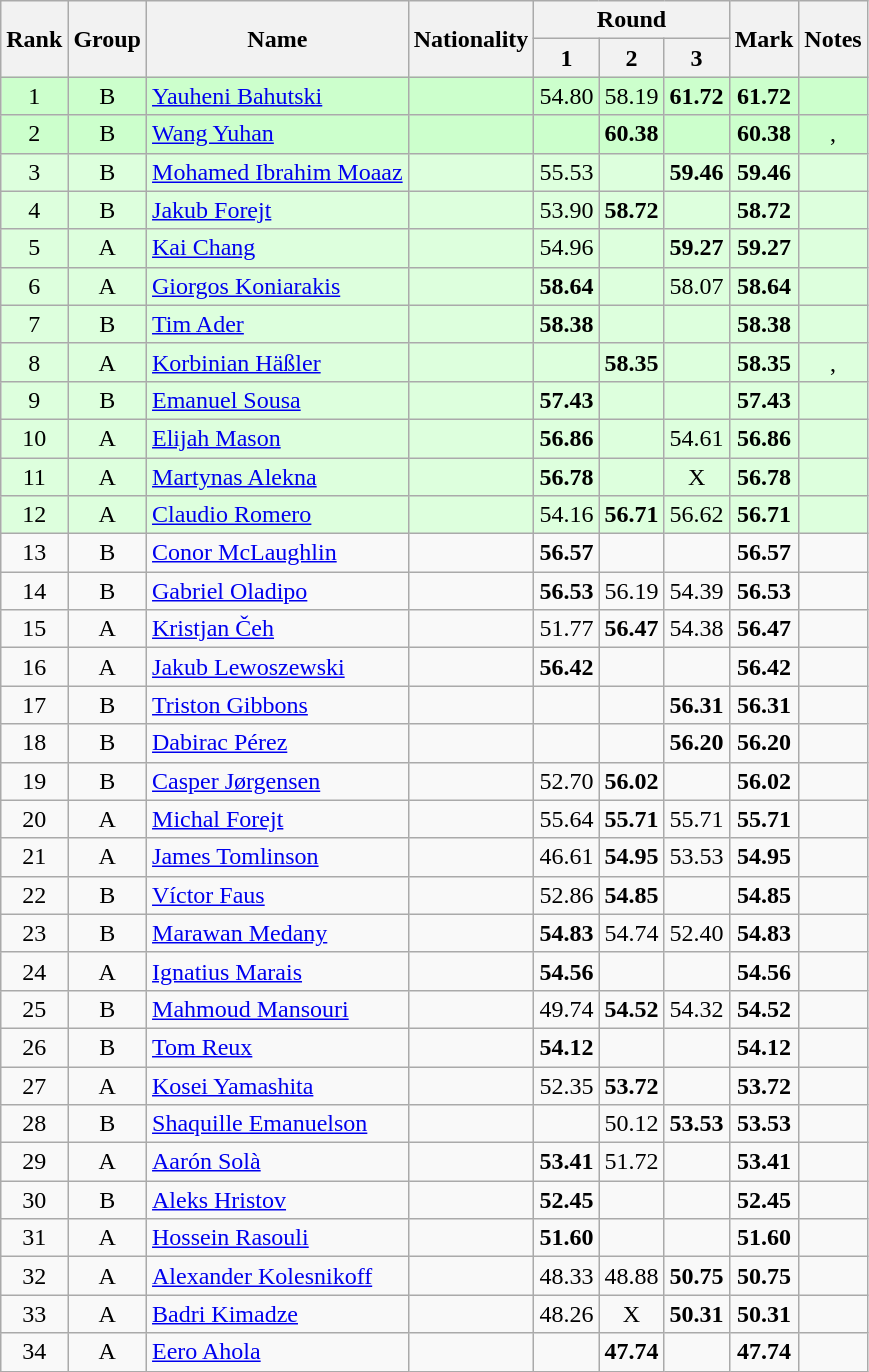<table class="wikitable sortable" style="text-align:center">
<tr>
<th rowspan=2>Rank</th>
<th rowspan=2>Group</th>
<th rowspan=2>Name</th>
<th rowspan=2>Nationality</th>
<th colspan=3>Round</th>
<th rowspan=2>Mark</th>
<th rowspan=2>Notes</th>
</tr>
<tr>
<th>1</th>
<th>2</th>
<th>3</th>
</tr>
<tr bgcolor="ccffcc">
<td>1</td>
<td>B</td>
<td align="left"><a href='#'>Yauheni Bahutski</a></td>
<td align="left"></td>
<td>54.80</td>
<td>58.19</td>
<td><strong>61.72</strong></td>
<td><strong>61.72</strong></td>
<td></td>
</tr>
<tr bgcolor="ccffcc">
<td>2</td>
<td>B</td>
<td align="left"><a href='#'>Wang Yuhan</a></td>
<td align="left"></td>
<td></td>
<td><strong>60.38</strong></td>
<td></td>
<td><strong>60.38</strong></td>
<td>, </td>
</tr>
<tr bgcolor="ddffdd">
<td>3</td>
<td>B</td>
<td align="left"><a href='#'>Mohamed Ibrahim Moaaz</a></td>
<td align="left"></td>
<td>55.53</td>
<td></td>
<td><strong>59.46</strong></td>
<td><strong>59.46</strong></td>
<td></td>
</tr>
<tr bgcolor="ddffdd">
<td>4</td>
<td>B</td>
<td align="left"><a href='#'>Jakub Forejt</a></td>
<td align="left"></td>
<td>53.90</td>
<td><strong>58.72</strong></td>
<td></td>
<td><strong>58.72</strong></td>
<td></td>
</tr>
<tr bgcolor="ddffdd">
<td>5</td>
<td>A</td>
<td align="left"><a href='#'>Kai Chang</a></td>
<td align="left"></td>
<td>54.96</td>
<td></td>
<td><strong>59.27</strong></td>
<td><strong>59.27</strong></td>
<td></td>
</tr>
<tr bgcolor="ddffdd">
<td>6</td>
<td>A</td>
<td align="left"><a href='#'>Giorgos Koniarakis</a></td>
<td align="left"></td>
<td><strong>58.64</strong></td>
<td></td>
<td>58.07</td>
<td><strong>58.64</strong></td>
<td></td>
</tr>
<tr bgcolor="ddffdd">
<td>7</td>
<td>B</td>
<td align="left"><a href='#'>Tim Ader</a></td>
<td align="left"></td>
<td><strong>58.38</strong></td>
<td></td>
<td></td>
<td><strong>58.38</strong></td>
<td></td>
</tr>
<tr bgcolor="ddffdd">
<td>8</td>
<td>A</td>
<td align="left"><a href='#'>Korbinian Häßler</a></td>
<td align="left"></td>
<td></td>
<td><strong>58.35</strong></td>
<td></td>
<td><strong>58.35</strong></td>
<td>, </td>
</tr>
<tr bgcolor="ddffdd">
<td>9</td>
<td>B</td>
<td align="left"><a href='#'>Emanuel Sousa</a></td>
<td align="left"></td>
<td><strong>57.43</strong></td>
<td></td>
<td></td>
<td><strong>57.43</strong></td>
<td></td>
</tr>
<tr bgcolor="ddffdd">
<td>10</td>
<td>A</td>
<td align="left"><a href='#'>Elijah Mason</a></td>
<td align="left"></td>
<td><strong>56.86</strong></td>
<td></td>
<td>54.61</td>
<td><strong>56.86</strong></td>
<td></td>
</tr>
<tr bgcolor="ddffdd">
<td>11</td>
<td>A</td>
<td align="left"><a href='#'>Martynas Alekna</a></td>
<td align="left"></td>
<td><strong>56.78</strong></td>
<td></td>
<td>X</td>
<td><strong>56.78</strong></td>
<td></td>
</tr>
<tr bgcolor="ddffdd">
<td>12</td>
<td>A</td>
<td align="left"><a href='#'>Claudio Romero</a></td>
<td align="left"></td>
<td>54.16</td>
<td><strong>56.71</strong></td>
<td>56.62</td>
<td><strong>56.71</strong></td>
<td></td>
</tr>
<tr>
<td>13</td>
<td>B</td>
<td align="left"><a href='#'>Conor McLaughlin</a></td>
<td align="left"></td>
<td><strong>56.57</strong></td>
<td></td>
<td></td>
<td><strong>56.57</strong></td>
<td></td>
</tr>
<tr>
<td>14</td>
<td>B</td>
<td align="left"><a href='#'>Gabriel Oladipo</a></td>
<td align="left"></td>
<td><strong>56.53</strong></td>
<td>56.19</td>
<td>54.39</td>
<td><strong>56.53</strong></td>
<td></td>
</tr>
<tr>
<td>15</td>
<td>A</td>
<td align="left"><a href='#'>Kristjan Čeh</a></td>
<td align="left"></td>
<td>51.77</td>
<td><strong>56.47</strong></td>
<td>54.38</td>
<td><strong>56.47</strong></td>
<td></td>
</tr>
<tr>
<td>16</td>
<td>A</td>
<td align="left"><a href='#'>Jakub Lewoszewski</a></td>
<td align="left"></td>
<td><strong>56.42</strong></td>
<td></td>
<td></td>
<td><strong>56.42</strong></td>
<td></td>
</tr>
<tr>
<td>17</td>
<td>B</td>
<td align="left"><a href='#'>Triston Gibbons</a></td>
<td align="left"></td>
<td></td>
<td></td>
<td><strong>56.31</strong></td>
<td><strong>56.31</strong></td>
<td></td>
</tr>
<tr>
<td>18</td>
<td>B</td>
<td align="left"><a href='#'>Dabirac Pérez</a></td>
<td align="left"></td>
<td></td>
<td></td>
<td><strong>56.20</strong></td>
<td><strong>56.20</strong></td>
<td></td>
</tr>
<tr>
<td>19</td>
<td>B</td>
<td align="left"><a href='#'>Casper Jørgensen</a></td>
<td align="left"></td>
<td>52.70</td>
<td><strong>56.02</strong></td>
<td></td>
<td><strong>56.02</strong></td>
<td></td>
</tr>
<tr>
<td>20</td>
<td>A</td>
<td align="left"><a href='#'>Michal Forejt</a></td>
<td align="left"></td>
<td>55.64</td>
<td><strong>55.71</strong></td>
<td>55.71</td>
<td><strong>55.71</strong></td>
<td></td>
</tr>
<tr>
<td>21</td>
<td>A</td>
<td align="left"><a href='#'>James Tomlinson</a></td>
<td align="left"></td>
<td>46.61</td>
<td><strong>54.95</strong></td>
<td>53.53</td>
<td><strong>54.95</strong></td>
<td></td>
</tr>
<tr>
<td>22</td>
<td>B</td>
<td align="left"><a href='#'>Víctor Faus</a></td>
<td align="left"></td>
<td>52.86</td>
<td><strong>54.85</strong></td>
<td></td>
<td><strong>54.85</strong></td>
<td></td>
</tr>
<tr>
<td>23</td>
<td>B</td>
<td align="left"><a href='#'>Marawan Medany</a></td>
<td align="left"></td>
<td><strong>54.83</strong></td>
<td>54.74</td>
<td>52.40</td>
<td><strong>54.83</strong></td>
<td></td>
</tr>
<tr>
<td>24</td>
<td>A</td>
<td align="left"><a href='#'>Ignatius Marais</a></td>
<td align="left"></td>
<td><strong>54.56</strong></td>
<td></td>
<td></td>
<td><strong>54.56</strong></td>
<td></td>
</tr>
<tr>
<td>25</td>
<td>B</td>
<td align="left"><a href='#'>Mahmoud Mansouri</a></td>
<td align="left"></td>
<td>49.74</td>
<td><strong>54.52</strong></td>
<td>54.32</td>
<td><strong>54.52</strong></td>
<td></td>
</tr>
<tr>
<td>26</td>
<td>B</td>
<td align="left"><a href='#'>Tom Reux</a></td>
<td align="left"></td>
<td><strong>54.12</strong></td>
<td></td>
<td></td>
<td><strong>54.12</strong></td>
<td></td>
</tr>
<tr>
<td>27</td>
<td>A</td>
<td align="left"><a href='#'>Kosei Yamashita</a></td>
<td align="left"></td>
<td>52.35</td>
<td><strong>53.72</strong></td>
<td></td>
<td><strong>53.72</strong></td>
<td></td>
</tr>
<tr>
<td>28</td>
<td>B</td>
<td align="left"><a href='#'>Shaquille Emanuelson</a></td>
<td align="left"></td>
<td></td>
<td>50.12</td>
<td><strong>53.53</strong></td>
<td><strong>53.53</strong></td>
<td></td>
</tr>
<tr>
<td>29</td>
<td>A</td>
<td align="left"><a href='#'>Aarón Solà</a></td>
<td align="left"></td>
<td><strong>53.41</strong></td>
<td>51.72</td>
<td></td>
<td><strong>53.41</strong></td>
<td></td>
</tr>
<tr>
<td>30</td>
<td>B</td>
<td align="left"><a href='#'>Aleks Hristov</a></td>
<td align="left"></td>
<td><strong>52.45</strong></td>
<td></td>
<td></td>
<td><strong>52.45</strong></td>
<td></td>
</tr>
<tr>
<td>31</td>
<td>A</td>
<td align="left"><a href='#'>Hossein Rasouli</a></td>
<td align="left"></td>
<td><strong>51.60</strong></td>
<td></td>
<td></td>
<td><strong>51.60</strong></td>
<td></td>
</tr>
<tr>
<td>32</td>
<td>A</td>
<td align="left"><a href='#'>Alexander Kolesnikoff</a></td>
<td align="left"></td>
<td>48.33</td>
<td>48.88</td>
<td><strong>50.75</strong></td>
<td><strong>50.75</strong></td>
<td></td>
</tr>
<tr>
<td>33</td>
<td>A</td>
<td align="left"><a href='#'>Badri Kimadze</a></td>
<td align="left"></td>
<td>48.26</td>
<td>X</td>
<td><strong>50.31</strong></td>
<td><strong>50.31</strong></td>
<td></td>
</tr>
<tr>
<td>34</td>
<td>A</td>
<td align="left"><a href='#'>Eero Ahola</a></td>
<td align="left"></td>
<td></td>
<td><strong>47.74</strong></td>
<td></td>
<td><strong>47.74</strong></td>
<td></td>
</tr>
</table>
